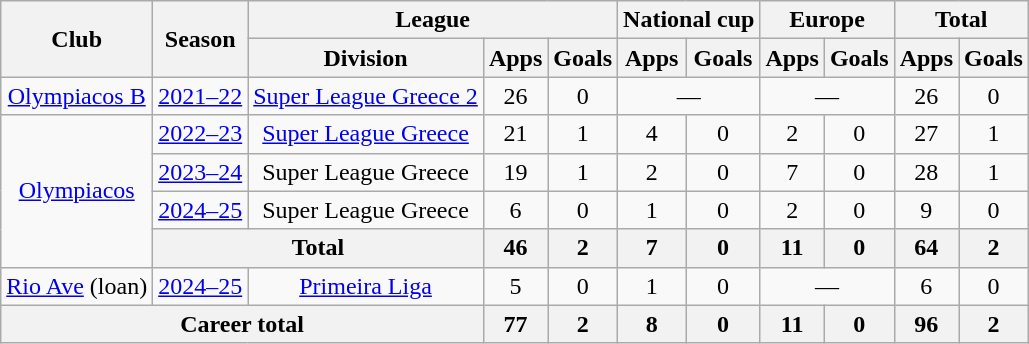<table class="wikitable" style="text-align:center">
<tr>
<th rowspan="2">Club</th>
<th rowspan="2">Season</th>
<th colspan="3">League</th>
<th colspan="2">National cup</th>
<th colspan="2">Europe</th>
<th colspan="2">Total</th>
</tr>
<tr>
<th>Division</th>
<th>Apps</th>
<th>Goals</th>
<th>Apps</th>
<th>Goals</th>
<th>Apps</th>
<th>Goals</th>
<th>Apps</th>
<th>Goals</th>
</tr>
<tr>
<td><a href='#'>Olympiacos B</a></td>
<td><a href='#'>2021–22</a></td>
<td><a href='#'>Super League Greece 2</a></td>
<td>26</td>
<td>0</td>
<td colspan="2">—</td>
<td colspan="2">—</td>
<td>26</td>
<td>0</td>
</tr>
<tr>
<td rowspan="4"><a href='#'>Olympiacos</a></td>
<td><a href='#'>2022–23</a></td>
<td><a href='#'>Super League Greece</a></td>
<td>21</td>
<td>1</td>
<td>4</td>
<td>0</td>
<td>2</td>
<td>0</td>
<td>27</td>
<td>1</td>
</tr>
<tr>
<td><a href='#'>2023–24</a></td>
<td>Super League Greece</td>
<td>19</td>
<td>1</td>
<td>2</td>
<td>0</td>
<td>7</td>
<td>0</td>
<td>28</td>
<td>1</td>
</tr>
<tr>
<td><a href='#'>2024–25</a></td>
<td>Super League Greece</td>
<td>6</td>
<td>0</td>
<td>1</td>
<td>0</td>
<td>2</td>
<td>0</td>
<td>9</td>
<td>0</td>
</tr>
<tr>
<th colspan="2">Total</th>
<th>46</th>
<th>2</th>
<th>7</th>
<th>0</th>
<th>11</th>
<th>0</th>
<th>64</th>
<th>2</th>
</tr>
<tr>
<td><a href='#'>Rio Ave</a> (loan)</td>
<td><a href='#'>2024–25</a></td>
<td><a href='#'>Primeira Liga</a></td>
<td>5</td>
<td>0</td>
<td>1</td>
<td>0</td>
<td colspan="2">—</td>
<td>6</td>
<td>0</td>
</tr>
<tr>
<th colspan="3">Career total</th>
<th>77</th>
<th>2</th>
<th>8</th>
<th>0</th>
<th>11</th>
<th>0</th>
<th>96</th>
<th>2</th>
</tr>
</table>
